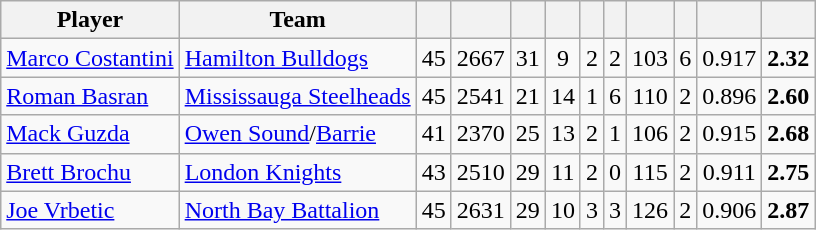<table class="wikitable" style="text-align:center">
<tr>
<th width:25%;">Player</th>
<th width:25%;">Team</th>
<th width:5%;"></th>
<th width:5%;"></th>
<th width:5%;"></th>
<th width:5%;"></th>
<th width:5%;"></th>
<th width:5%;"></th>
<th width:5%;"></th>
<th width:5%;"></th>
<th width:5%;"></th>
<th width:5%;"></th>
</tr>
<tr>
<td align=left><a href='#'>Marco Costantini</a></td>
<td align=left><a href='#'>Hamilton Bulldogs</a></td>
<td>45</td>
<td>2667</td>
<td>31</td>
<td>9</td>
<td>2</td>
<td>2</td>
<td>103</td>
<td>6</td>
<td>0.917</td>
<td><strong>2.32</strong></td>
</tr>
<tr>
<td align=left><a href='#'>Roman Basran</a></td>
<td align=left><a href='#'>Mississauga Steelheads</a></td>
<td>45</td>
<td>2541</td>
<td>21</td>
<td>14</td>
<td>1</td>
<td>6</td>
<td>110</td>
<td>2</td>
<td>0.896</td>
<td><strong>2.60</strong></td>
</tr>
<tr>
<td align=left><a href='#'>Mack Guzda</a></td>
<td align=left><a href='#'>Owen Sound</a>/<a href='#'>Barrie</a></td>
<td>41</td>
<td>2370</td>
<td>25</td>
<td>13</td>
<td>2</td>
<td>1</td>
<td>106</td>
<td>2</td>
<td>0.915</td>
<td><strong>2.68</strong></td>
</tr>
<tr>
<td align=left><a href='#'>Brett Brochu</a></td>
<td align=left><a href='#'>London Knights</a></td>
<td>43</td>
<td>2510</td>
<td>29</td>
<td>11</td>
<td>2</td>
<td>0</td>
<td>115</td>
<td>2</td>
<td>0.911</td>
<td><strong>2.75</strong></td>
</tr>
<tr>
<td align=left><a href='#'>Joe Vrbetic</a></td>
<td align=left><a href='#'>North Bay Battalion</a></td>
<td>45</td>
<td>2631</td>
<td>29</td>
<td>10</td>
<td>3</td>
<td>3</td>
<td>126</td>
<td>2</td>
<td>0.906</td>
<td><strong>2.87</strong></td>
</tr>
</table>
